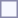<table style="border:1px solid #8888aa; background-color:#f7f8ff; padding:5px; font-size:95%; margin: 0px 12px 12px 0px;">
</table>
